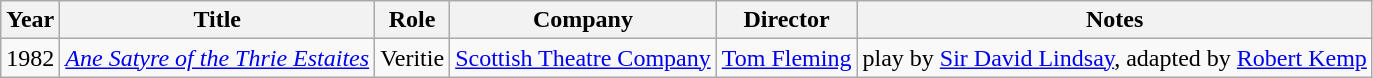<table class="wikitable">
<tr>
<th>Year</th>
<th>Title</th>
<th>Role</th>
<th>Company</th>
<th>Director</th>
<th>Notes</th>
</tr>
<tr>
<td>1982</td>
<td><em><a href='#'>Ane Satyre of the Thrie Estaites</a></em></td>
<td>Veritie</td>
<td><a href='#'>Scottish Theatre Company</a></td>
<td><a href='#'>Tom Fleming</a></td>
<td>play by <a href='#'>Sir David Lindsay</a>, adapted by <a href='#'>Robert Kemp</a></td>
</tr>
</table>
